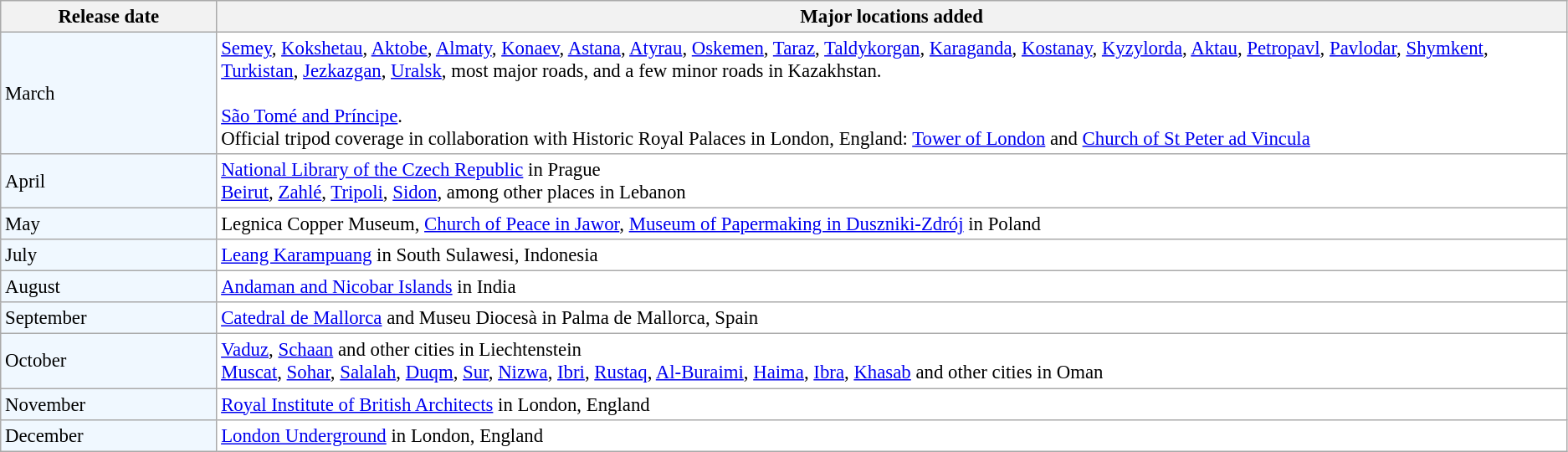<table class="wikitable" style="font-size:95%">
<tr>
<th style="width:165px;">Release date</th>
<th>Major locations added</th>
</tr>
<tr>
<td style="background:#f0f8ff;">March</td>
<td style="background:#fff;"><a href='#'>Semey</a>, <a href='#'>Kokshetau</a>, <a href='#'>Aktobe</a>, <a href='#'>Almaty</a>, <a href='#'>Konaev</a>, <a href='#'>Astana</a>, <a href='#'>Atyrau</a>, <a href='#'>Oskemen</a>, <a href='#'>Taraz</a>, <a href='#'>Taldykorgan</a>, <a href='#'>Karaganda</a>, <a href='#'>Kostanay</a>, <a href='#'>Kyzylorda</a>, <a href='#'>Aktau</a>, <a href='#'>Petropavl</a>, <a href='#'>Pavlodar</a>, <a href='#'>Shymkent</a>, <a href='#'>Turkistan</a>, <a href='#'>Jezkazgan</a>, <a href='#'>Uralsk</a>, most major roads, and a few minor roads in Kazakhstan.<br><br><a href='#'>São Tomé and Príncipe</a>. <br> Official tripod coverage in collaboration with Historic Royal Palaces in London, England: <a href='#'>Tower of London</a> and <a href='#'>Church of St Peter ad Vincula</a></td>
</tr>
<tr>
<td style="background:#f0f8ff;">April</td>
<td style="background:#fff;"><a href='#'>National Library of the Czech Republic</a> in Prague<br><a href='#'>Beirut</a>, <a href='#'>Zahlé</a>, <a href='#'>Tripoli</a>, <a href='#'>Sidon</a>, among other places in Lebanon</td>
</tr>
<tr>
<td style="background:#f0f8ff;">May</td>
<td style="background:#fff;">Legnica Copper Museum, <a href='#'>Church of Peace in Jawor</a>, <a href='#'>Museum of Papermaking in Duszniki-Zdrój</a> in Poland</td>
</tr>
<tr>
<td style="background:#f0f8ff;">July</td>
<td style="background:#fff;"><a href='#'>Leang Karampuang</a> in South Sulawesi, Indonesia</td>
</tr>
<tr>
<td style="background:#f0f8ff;">August</td>
<td style="background:#fff;"><a href='#'>Andaman and Nicobar Islands</a> in India</td>
</tr>
<tr>
<td style="background:#f0f8ff;">September</td>
<td style="background:#fff;"><a href='#'>Catedral de Mallorca</a> and Museu Diocesà in Palma de Mallorca, Spain</td>
</tr>
<tr>
<td style="background:#f0f8ff;">October</td>
<td style="background:#fff;"><a href='#'>Vaduz</a>, <a href='#'>Schaan</a> and other cities in Liechtenstein <br> <a href='#'>Muscat</a>, <a href='#'>Sohar</a>, <a href='#'>Salalah</a>, <a href='#'>Duqm</a>, <a href='#'>Sur</a>, <a href='#'>Nizwa</a>, <a href='#'>Ibri</a>, <a href='#'>Rustaq</a>, <a href='#'>Al-Buraimi</a>, <a href='#'>Haima</a>, <a href='#'>Ibra</a>, <a href='#'>Khasab</a> and other cities in Oman</td>
</tr>
<tr>
<td style="background:#f0f8ff;">November</td>
<td style="background:#fff;"><a href='#'>Royal Institute of British Architects</a> in London, England</td>
</tr>
<tr>
<td style="background:#f0f8ff;">December</td>
<td style="background:#fff;"><a href='#'>London Underground</a> in London, England</td>
</tr>
</table>
